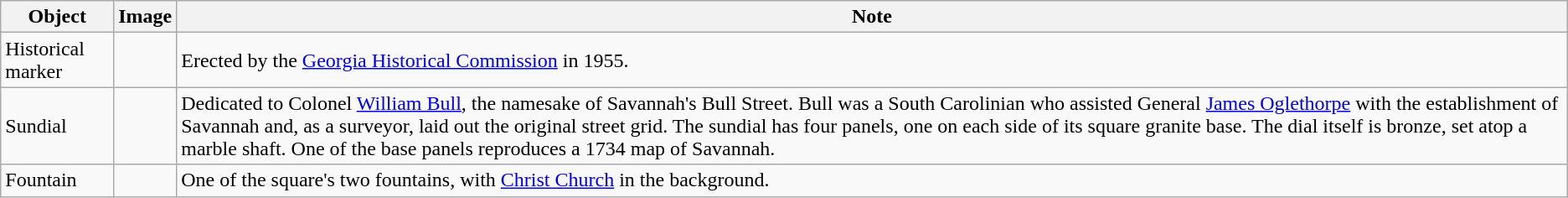<table class="wikitable">
<tr>
<th>Object</th>
<th>Image</th>
<th>Note</th>
</tr>
<tr>
<td>Historical marker</td>
<td></td>
<td>Erected by the <a href='#'>Georgia Historical Commission</a> in 1955.</td>
</tr>
<tr>
<td>Sundial</td>
<td></td>
<td>Dedicated to Colonel <a href='#'>William Bull</a>, the namesake of Savannah's Bull Street. Bull was a South Carolinian who assisted General <a href='#'>James Oglethorpe</a> with the establishment of Savannah and, as a surveyor, laid out the original street grid. The sundial has four panels, one on each side of its square granite base. The dial itself is bronze, set atop a marble shaft. One of the base panels reproduces a 1734 map of Savannah.</td>
</tr>
<tr>
<td>Fountain</td>
<td></td>
<td>One of the square's two fountains, with <a href='#'>Christ Church</a> in the background.</td>
</tr>
</table>
